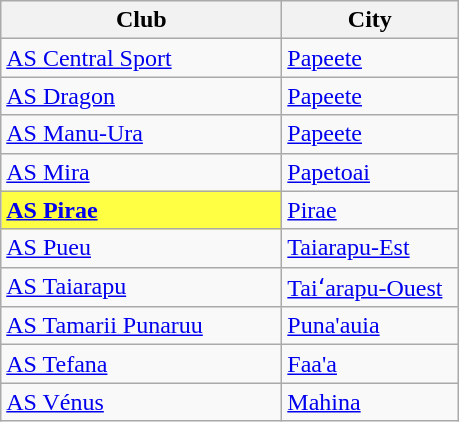<table class="wikitable">
<tr>
<th width="180px">Club</th>
<th width="110px">City</th>
</tr>
<tr>
<td><a href='#'>AS Central Sport</a></td>
<td><a href='#'>Papeete</a></td>
</tr>
<tr>
<td><a href='#'>AS Dragon</a></td>
<td><a href='#'>Papeete</a></td>
</tr>
<tr>
<td><a href='#'>AS Manu-Ura</a></td>
<td><a href='#'>Papeete</a></td>
</tr>
<tr>
<td><a href='#'>AS Mira</a></td>
<td><a href='#'>Papetoai</a></td>
</tr>
<tr>
<td bgcolor=#ffff44><strong><a href='#'>AS Pirae</a></strong></td>
<td><a href='#'>Pirae</a></td>
</tr>
<tr>
<td><a href='#'>AS Pueu</a></td>
<td><a href='#'>Taiarapu-Est</a></td>
</tr>
<tr>
<td><a href='#'>AS Taiarapu</a></td>
<td><a href='#'>Taiʻarapu-Ouest</a></td>
</tr>
<tr>
<td><a href='#'>AS Tamarii Punaruu</a></td>
<td><a href='#'>Puna'auia</a></td>
</tr>
<tr>
<td><a href='#'>AS Tefana</a></td>
<td><a href='#'>Faa'a</a></td>
</tr>
<tr>
<td><a href='#'>AS Vénus</a></td>
<td><a href='#'>Mahina</a></td>
</tr>
</table>
